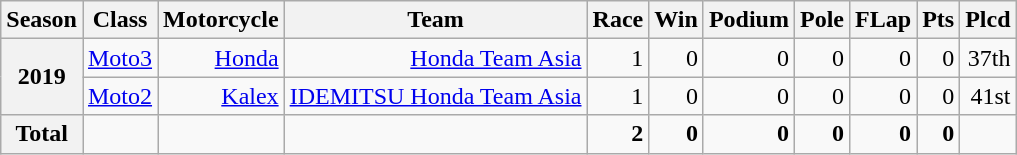<table class="wikitable" style=text-align:right>
<tr>
<th>Season</th>
<th>Class</th>
<th>Motorcycle</th>
<th>Team</th>
<th>Race</th>
<th>Win</th>
<th>Podium</th>
<th>Pole</th>
<th>FLap</th>
<th>Pts</th>
<th>Plcd</th>
</tr>
<tr>
<th rowspan=2>2019</th>
<td><a href='#'>Moto3</a></td>
<td><a href='#'>Honda</a></td>
<td><a href='#'>Honda Team Asia</a></td>
<td>1</td>
<td>0</td>
<td>0</td>
<td>0</td>
<td>0</td>
<td>0</td>
<td>37th</td>
</tr>
<tr>
<td><a href='#'>Moto2</a></td>
<td><a href='#'>Kalex</a></td>
<td><a href='#'>IDEMITSU Honda Team Asia</a></td>
<td>1</td>
<td>0</td>
<td>0</td>
<td>0</td>
<td>0</td>
<td>0</td>
<td>41st</td>
</tr>
<tr>
<th>Total</th>
<td></td>
<td></td>
<td></td>
<td><strong>2</strong></td>
<td><strong>0</strong></td>
<td><strong>0</strong></td>
<td><strong>0</strong></td>
<td><strong>0</strong></td>
<td><strong>0</strong></td>
<td></td>
</tr>
</table>
